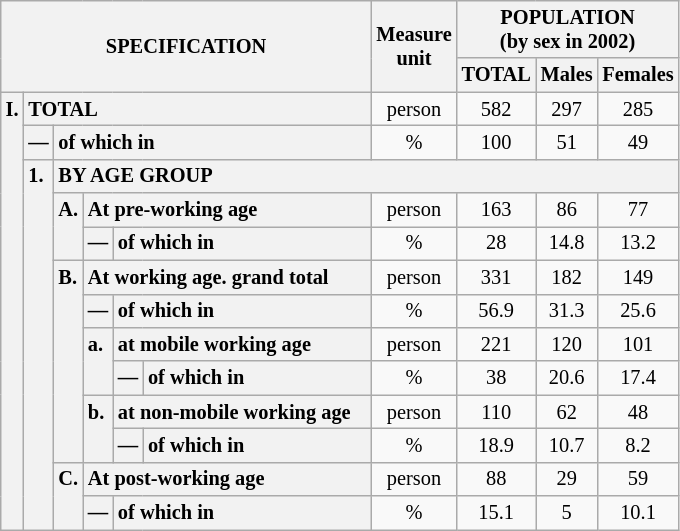<table class="wikitable" style="font-size:85%; text-align:center">
<tr>
<th rowspan="2" colspan="6">SPECIFICATION</th>
<th rowspan="2">Measure<br> unit</th>
<th colspan="3" rowspan="1">POPULATION<br> (by sex in 2002)</th>
</tr>
<tr>
<th>TOTAL</th>
<th>Males</th>
<th>Females</th>
</tr>
<tr>
<th style="text-align:left" valign="top" rowspan="13">I.</th>
<th style="text-align:left" colspan="5">TOTAL</th>
<td>person</td>
<td>582</td>
<td>297</td>
<td>285</td>
</tr>
<tr>
<th style="text-align:left" valign="top">—</th>
<th style="text-align:left" colspan="4">of which in</th>
<td>%</td>
<td>100</td>
<td>51</td>
<td>49</td>
</tr>
<tr>
<th style="text-align:left" valign="top" rowspan="11">1.</th>
<th style="text-align:left" colspan="19">BY AGE GROUP</th>
</tr>
<tr>
<th style="text-align:left" valign="top" rowspan="2">A.</th>
<th style="text-align:left" colspan="3">At pre-working age</th>
<td>person</td>
<td>163</td>
<td>86</td>
<td>77</td>
</tr>
<tr>
<th style="text-align:left" valign="top">—</th>
<th style="text-align:left" valign="top" colspan="2">of which in</th>
<td>%</td>
<td>28</td>
<td>14.8</td>
<td>13.2</td>
</tr>
<tr>
<th style="text-align:left" valign="top" rowspan="6">B.</th>
<th style="text-align:left" colspan="3">At working age. grand total</th>
<td>person</td>
<td>331</td>
<td>182</td>
<td>149</td>
</tr>
<tr>
<th style="text-align:left" valign="top">—</th>
<th style="text-align:left" valign="top" colspan="2">of which in</th>
<td>%</td>
<td>56.9</td>
<td>31.3</td>
<td>25.6</td>
</tr>
<tr>
<th style="text-align:left" valign="top" rowspan="2">a.</th>
<th style="text-align:left" colspan="2">at mobile working age</th>
<td>person</td>
<td>221</td>
<td>120</td>
<td>101</td>
</tr>
<tr>
<th style="text-align:left" valign="top">—</th>
<th style="text-align:left" valign="top" colspan="1">of which in                        </th>
<td>%</td>
<td>38</td>
<td>20.6</td>
<td>17.4</td>
</tr>
<tr>
<th style="text-align:left" valign="top" rowspan="2">b.</th>
<th style="text-align:left" colspan="2">at non-mobile working age</th>
<td>person</td>
<td>110</td>
<td>62</td>
<td>48</td>
</tr>
<tr>
<th style="text-align:left" valign="top">—</th>
<th style="text-align:left" valign="top" colspan="1">of which in                        </th>
<td>%</td>
<td>18.9</td>
<td>10.7</td>
<td>8.2</td>
</tr>
<tr>
<th style="text-align:left" valign="top" rowspan="2">C.</th>
<th style="text-align:left" colspan="3">At post-working age</th>
<td>person</td>
<td>88</td>
<td>29</td>
<td>59</td>
</tr>
<tr>
<th style="text-align:left" valign="top">—</th>
<th style="text-align:left" valign="top" colspan="2">of which in</th>
<td>%</td>
<td>15.1</td>
<td>5</td>
<td>10.1</td>
</tr>
</table>
